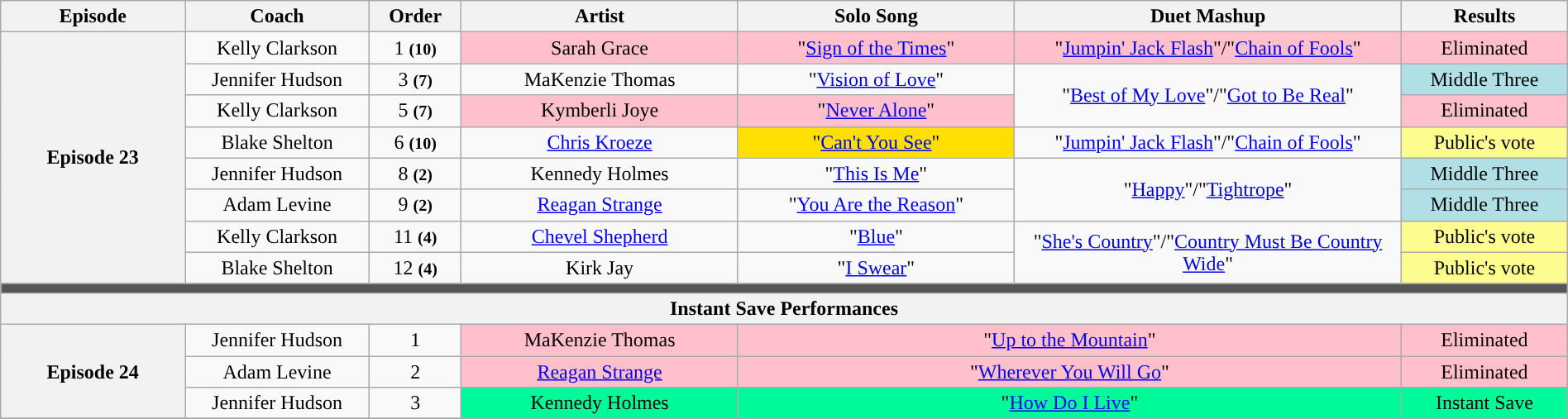<table class="wikitable" style="text-align:center; width:100%;">
<tr>
<th style="width:10%;">Episode</th>
<th style="width:10%;">Coach</th>
<th style="width:05%;">Order</th>
<th style="width:15%;">Artist</th>
<th style="width:15%;">Solo Song</th>
<th style="width:21%;">Duet Mashup</th>
<th style="width:09%;">Results</th>
</tr>
<tr>
<th rowspan="8">Episode 23<br><small></small></th>
<td>Kelly Clarkson</td>
<td>1 <small><strong>(10)</strong></small></td>
<td style="background:pink;">Sarah Grace</td>
<td style="background:pink;">"<a href='#'>Sign of the Times</a>"</td>
<td style="background:pink;">"<a href='#'>Jumpin' Jack Flash</a>"/"<a href='#'>Chain of Fools</a>"</td>
<td style="background:pink;">Eliminated</td>
</tr>
<tr>
<td>Jennifer Hudson</td>
<td>3 <small><strong>(7)</strong></small></td>
<td>MaKenzie Thomas</td>
<td>"<a href='#'>Vision of Love</a>"</td>
<td rowspan="2">"<a href='#'>Best of My Love</a>"/"<a href='#'>Got to Be Real</a>"</td>
<td style="background:#b0e0e6;">Middle Three</td>
</tr>
<tr>
<td>Kelly Clarkson</td>
<td>5 <small><strong>(7)</strong></small></td>
<td style="background:pink;">Kymberli Joye</td>
<td style="background:pink;">"<a href='#'>Never Alone</a>"</td>
<td style="background:pink;">Eliminated</td>
</tr>
<tr>
<td>Blake Shelton</td>
<td>6 <small><strong>(10)</strong></small></td>
<td><a href='#'>Chris Kroeze</a></td>
<td style="background:#fedf00;">"<a href='#'>Can't You See</a>"</td>
<td>"<a href='#'>Jumpin' Jack Flash</a>"/"<a href='#'>Chain of Fools</a>"</td>
<td style="background:#fdfc8f;">Public's vote</td>
</tr>
<tr>
<td>Jennifer Hudson</td>
<td>8 <small><strong>(2)</strong></small></td>
<td>Kennedy Holmes</td>
<td>"<a href='#'>This Is Me</a>"</td>
<td rowspan="2">"<a href='#'>Happy</a>"/"<a href='#'>Tightrope</a>"</td>
<td style="background:#b0e0e6;">Middle Three</td>
</tr>
<tr>
<td>Adam Levine</td>
<td>9 <small><strong>(2)</strong></small></td>
<td><a href='#'>Reagan Strange</a></td>
<td>"<a href='#'>You Are the Reason</a>"</td>
<td style="background:#b0e0e6;">Middle Three</td>
</tr>
<tr>
<td>Kelly Clarkson</td>
<td>11 <small><strong>(4)</strong></small></td>
<td><a href='#'>Chevel Shepherd</a></td>
<td>"<a href='#'>Blue</a>"</td>
<td rowspan="2">"<a href='#'>She's Country</a>"/"<a href='#'>Country Must Be Country Wide</a>"</td>
<td style="background:#fdfc8f;">Public's vote</td>
</tr>
<tr>
<td>Blake Shelton</td>
<td>12 <small><strong>(4)</strong></small></td>
<td>Kirk Jay</td>
<td>"<a href='#'>I Swear</a>"</td>
<td style="background:#fdfc8f;">Public's vote</td>
</tr>
<tr>
<td colspan="7" style="background:#555;"></td>
</tr>
<tr>
<th colspan="7">Instant Save Performances</th>
</tr>
<tr>
<th rowspan="3" scope="row">Episode 24<br><small></small></th>
<td>Jennifer Hudson</td>
<td>1</td>
<td style="background:pink;">MaKenzie Thomas</td>
<td style="background:pink;" colspan="2">"<a href='#'>Up to the Mountain</a>"</td>
<td style="background:pink;">Eliminated</td>
</tr>
<tr>
<td>Adam Levine</td>
<td>2</td>
<td style="background:pink;"><a href='#'>Reagan Strange</a></td>
<td style="background:pink;" colspan="2">"<a href='#'>Wherever You Will Go</a>"</td>
<td style="background:pink;">Eliminated</td>
</tr>
<tr>
<td>Jennifer Hudson</td>
<td>3</td>
<td style="background:#00fa9a;">Kennedy Holmes</td>
<td colspan="2" style="background:#00fa9a">"<a href='#'>How Do I Live</a>"</td>
<td style="background:#00fa9a;">Instant Save</td>
</tr>
<tr>
</tr>
</table>
